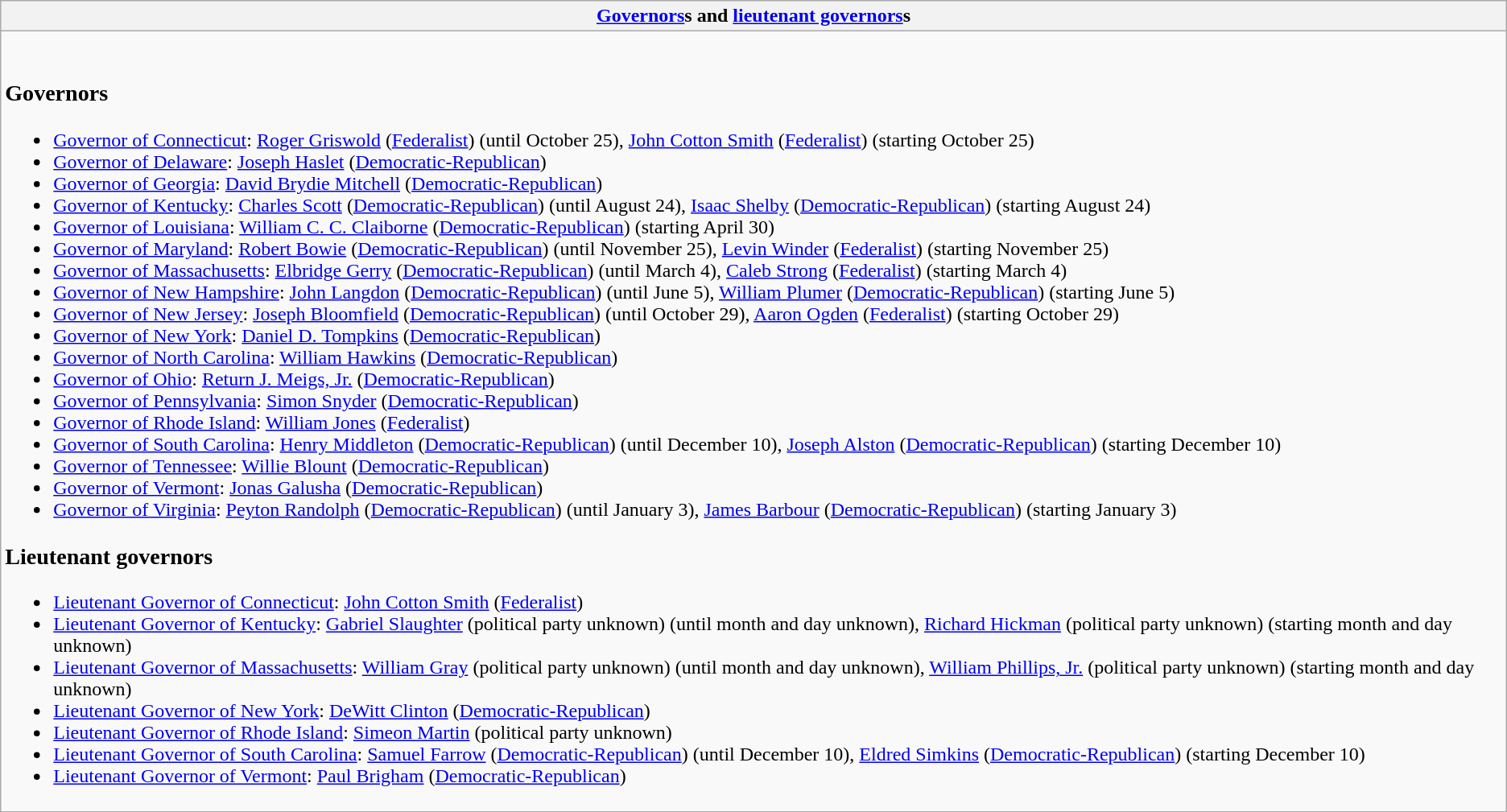<table class="wikitable collapsible collapsed">
<tr>
<th><a href='#'>Governors</a>s and <a href='#'>lieutenant governors</a>s</th>
</tr>
<tr>
<td><br><h3>Governors</h3><ul><li><a href='#'>Governor of Connecticut</a>: <a href='#'>Roger Griswold</a> (<a href='#'>Federalist</a>) (until October 25), <a href='#'>John Cotton Smith</a> (<a href='#'>Federalist</a>) (starting October 25)</li><li><a href='#'>Governor of Delaware</a>: <a href='#'>Joseph Haslet</a> (<a href='#'>Democratic-Republican</a>)</li><li><a href='#'>Governor of Georgia</a>: <a href='#'>David Brydie Mitchell</a> (<a href='#'>Democratic-Republican</a>)</li><li><a href='#'>Governor of Kentucky</a>: <a href='#'>Charles Scott</a> (<a href='#'>Democratic-Republican</a>) (until August 24), <a href='#'>Isaac Shelby</a> (<a href='#'>Democratic-Republican</a>) (starting August 24)</li><li><a href='#'>Governor of Louisiana</a>: <a href='#'>William C. C. Claiborne</a> (<a href='#'>Democratic-Republican</a>) (starting April 30)</li><li><a href='#'>Governor of Maryland</a>: <a href='#'>Robert Bowie</a> (<a href='#'>Democratic-Republican</a>) (until November 25), <a href='#'>Levin Winder</a> (<a href='#'>Federalist</a>) (starting November 25)</li><li><a href='#'>Governor of Massachusetts</a>: <a href='#'>Elbridge Gerry</a> (<a href='#'>Democratic-Republican</a>) (until March 4), <a href='#'>Caleb Strong</a> (<a href='#'>Federalist</a>) (starting March 4)</li><li><a href='#'>Governor of New Hampshire</a>: <a href='#'>John Langdon</a> (<a href='#'>Democratic-Republican</a>) (until June 5), <a href='#'>William Plumer</a> (<a href='#'>Democratic-Republican</a>) (starting June 5)</li><li><a href='#'>Governor of New Jersey</a>: <a href='#'>Joseph Bloomfield</a> (<a href='#'>Democratic-Republican</a>) (until October 29), <a href='#'>Aaron Ogden</a> (<a href='#'>Federalist</a>) (starting October 29)</li><li><a href='#'>Governor of New York</a>: <a href='#'>Daniel D. Tompkins</a> (<a href='#'>Democratic-Republican</a>)</li><li><a href='#'>Governor of North Carolina</a>: <a href='#'>William Hawkins</a> (<a href='#'>Democratic-Republican</a>)</li><li><a href='#'>Governor of Ohio</a>: <a href='#'>Return J. Meigs, Jr.</a> (<a href='#'>Democratic-Republican</a>)</li><li><a href='#'>Governor of Pennsylvania</a>: <a href='#'>Simon Snyder</a> (<a href='#'>Democratic-Republican</a>)</li><li><a href='#'>Governor of Rhode Island</a>: <a href='#'>William Jones</a> (<a href='#'>Federalist</a>)</li><li><a href='#'>Governor of South Carolina</a>: <a href='#'>Henry Middleton</a> (<a href='#'>Democratic-Republican</a>) (until December 10), <a href='#'>Joseph Alston</a> (<a href='#'>Democratic-Republican</a>) (starting December 10)</li><li><a href='#'>Governor of Tennessee</a>: <a href='#'>Willie Blount</a> (<a href='#'>Democratic-Republican</a>)</li><li><a href='#'>Governor of Vermont</a>: <a href='#'>Jonas Galusha</a> (<a href='#'>Democratic-Republican</a>)</li><li><a href='#'>Governor of Virginia</a>: <a href='#'>Peyton Randolph</a> (<a href='#'>Democratic-Republican</a>) (until January 3), <a href='#'>James Barbour</a> (<a href='#'>Democratic-Republican</a>) (starting January 3)</li></ul><h3>Lieutenant governors</h3><ul><li><a href='#'>Lieutenant Governor of Connecticut</a>: <a href='#'>John Cotton Smith</a> (<a href='#'>Federalist</a>)</li><li><a href='#'>Lieutenant Governor of Kentucky</a>: <a href='#'>Gabriel Slaughter</a> (political party unknown) (until month and day unknown), <a href='#'>Richard Hickman</a> (political party unknown) (starting month and day unknown)</li><li><a href='#'>Lieutenant Governor of Massachusetts</a>: <a href='#'>William Gray</a> (political party unknown) (until month and day unknown), <a href='#'>William Phillips, Jr.</a> (political party unknown) (starting month and day unknown)</li><li><a href='#'>Lieutenant Governor of New York</a>: <a href='#'>DeWitt Clinton</a> (<a href='#'>Democratic-Republican</a>)</li><li><a href='#'>Lieutenant Governor of Rhode Island</a>: <a href='#'>Simeon Martin</a> (political party unknown)</li><li><a href='#'>Lieutenant Governor of South Carolina</a>: <a href='#'>Samuel Farrow</a> (<a href='#'>Democratic-Republican</a>) (until December 10), <a href='#'>Eldred Simkins</a> (<a href='#'>Democratic-Republican</a>) (starting December 10)</li><li><a href='#'>Lieutenant Governor of Vermont</a>: <a href='#'>Paul Brigham</a> (<a href='#'>Democratic-Republican</a>)</li></ul></td>
</tr>
</table>
